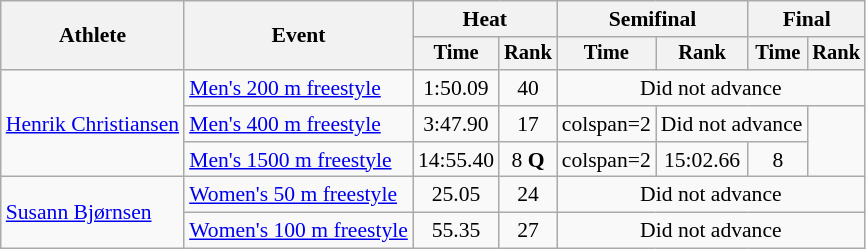<table class=wikitable style="font-size:90%">
<tr>
<th rowspan="2">Athlete</th>
<th rowspan="2">Event</th>
<th colspan="2">Heat</th>
<th colspan="2">Semifinal</th>
<th colspan="2">Final</th>
</tr>
<tr style="font-size:95%">
<th>Time</th>
<th>Rank</th>
<th>Time</th>
<th>Rank</th>
<th>Time</th>
<th>Rank</th>
</tr>
<tr align=center>
<td align=left rowspan=3><a href='#'>Henrik Christiansen</a></td>
<td align=left><a href='#'>Men's 200 m freestyle</a></td>
<td>1:50.09</td>
<td>40</td>
<td colspan=4>Did not advance</td>
</tr>
<tr align=center>
<td align=left><a href='#'>Men's 400 m freestyle</a></td>
<td>3:47.90</td>
<td>17</td>
<td>colspan=2 </td>
<td colspan=2>Did not advance</td>
</tr>
<tr align=center>
<td align=left><a href='#'>Men's 1500 m freestyle</a></td>
<td>14:55.40</td>
<td>8 <strong>Q</strong></td>
<td>colspan=2 </td>
<td>15:02.66</td>
<td>8</td>
</tr>
<tr align=center>
<td align=left rowspan=2><a href='#'>Susann Bjørnsen</a></td>
<td align=left><a href='#'>Women's 50 m freestyle</a></td>
<td>25.05</td>
<td>24</td>
<td colspan=4>Did not advance</td>
</tr>
<tr align=center>
<td align=left><a href='#'>Women's 100 m freestyle</a></td>
<td>55.35</td>
<td>27</td>
<td colspan=4>Did not advance</td>
</tr>
</table>
